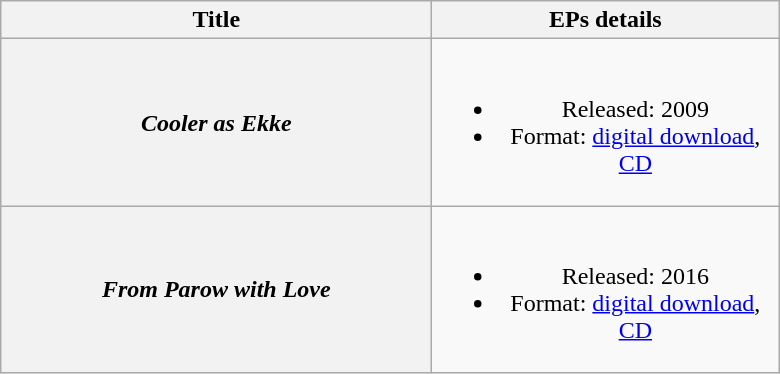<table class="wikitable plainrowheaders" style="text-align:center;" border="2">
<tr>
<th scope="col" rowspan="1" style="width:17.5em;">Title</th>
<th scope="col" rowspan="1" style="width:14em;">EPs details</th>
</tr>
<tr>
<th scope="row"><em>Cooler as Ekke</em></th>
<td style=><br><ul><li>Released: 2009</li><li>Format: <a href='#'>digital download</a>, <a href='#'>CD</a></li></ul></td>
</tr>
<tr>
<th scope="row"><em>From Parow with Love</em></th>
<td style=><br><ul><li>Released: 2016</li><li>Format: <a href='#'>digital download</a>, <a href='#'>CD</a></li></ul></td>
</tr>
</table>
